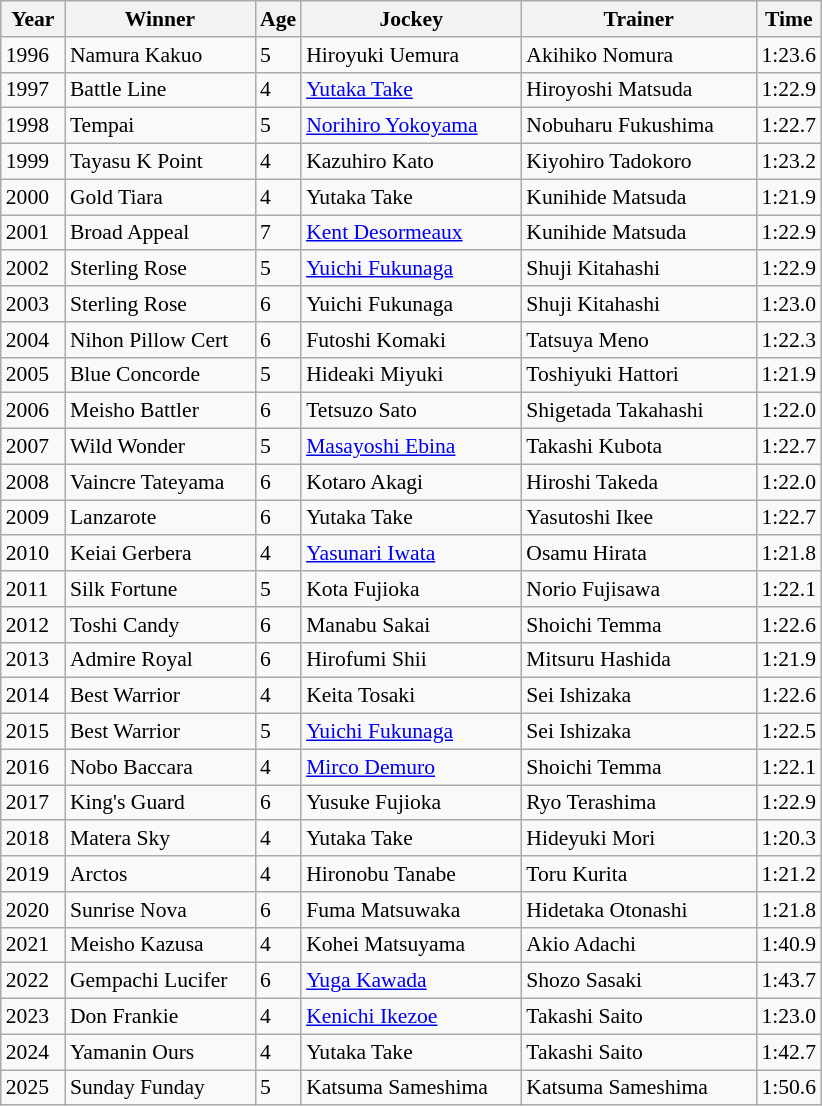<table class="wikitable sortable" style="font-size:90%">
<tr>
<th width="36px">Year<br></th>
<th width="120px">Winner<br></th>
<th>Age<br></th>
<th width="140px">Jockey<br></th>
<th width="150px">Trainer<br></th>
<th>Time<br></th>
</tr>
<tr>
<td>1996</td>
<td>Namura Kakuo</td>
<td>5</td>
<td>Hiroyuki Uemura</td>
<td>Akihiko Nomura</td>
<td>1:23.6</td>
</tr>
<tr>
<td>1997</td>
<td>Battle Line</td>
<td>4</td>
<td><a href='#'>Yutaka Take</a></td>
<td>Hiroyoshi Matsuda</td>
<td>1:22.9</td>
</tr>
<tr>
<td>1998</td>
<td>Tempai</td>
<td>5</td>
<td><a href='#'>Norihiro Yokoyama</a></td>
<td>Nobuharu Fukushima</td>
<td>1:22.7</td>
</tr>
<tr>
<td>1999</td>
<td>Tayasu K Point</td>
<td>4</td>
<td>Kazuhiro Kato</td>
<td>Kiyohiro Tadokoro</td>
<td>1:23.2</td>
</tr>
<tr>
<td>2000</td>
<td>Gold Tiara</td>
<td>4</td>
<td>Yutaka Take</td>
<td>Kunihide Matsuda</td>
<td>1:21.9</td>
</tr>
<tr>
<td>2001</td>
<td>Broad Appeal</td>
<td>7</td>
<td><a href='#'>Kent Desormeaux</a></td>
<td>Kunihide Matsuda</td>
<td>1:22.9</td>
</tr>
<tr>
<td>2002</td>
<td>Sterling Rose</td>
<td>5</td>
<td><a href='#'>Yuichi Fukunaga</a></td>
<td>Shuji Kitahashi</td>
<td>1:22.9</td>
</tr>
<tr>
<td>2003</td>
<td>Sterling Rose</td>
<td>6</td>
<td>Yuichi Fukunaga</td>
<td>Shuji Kitahashi</td>
<td>1:23.0</td>
</tr>
<tr>
<td>2004</td>
<td>Nihon Pillow Cert</td>
<td>6</td>
<td>Futoshi Komaki</td>
<td>Tatsuya Meno</td>
<td>1:22.3</td>
</tr>
<tr>
<td>2005</td>
<td>Blue Concorde</td>
<td>5</td>
<td>Hideaki Miyuki</td>
<td>Toshiyuki Hattori</td>
<td>1:21.9</td>
</tr>
<tr>
<td>2006</td>
<td>Meisho Battler</td>
<td>6</td>
<td>Tetsuzo Sato</td>
<td>Shigetada Takahashi</td>
<td>1:22.0</td>
</tr>
<tr>
<td>2007</td>
<td>Wild Wonder</td>
<td>5</td>
<td><a href='#'>Masayoshi Ebina</a></td>
<td>Takashi Kubota</td>
<td>1:22.7</td>
</tr>
<tr>
<td>2008</td>
<td>Vaincre Tateyama</td>
<td>6</td>
<td>Kotaro Akagi</td>
<td>Hiroshi Takeda</td>
<td>1:22.0</td>
</tr>
<tr>
<td>2009</td>
<td>Lanzarote</td>
<td>6</td>
<td>Yutaka Take</td>
<td>Yasutoshi Ikee</td>
<td>1:22.7</td>
</tr>
<tr>
<td>2010</td>
<td>Keiai Gerbera</td>
<td>4</td>
<td><a href='#'>Yasunari Iwata</a></td>
<td>Osamu Hirata</td>
<td>1:21.8</td>
</tr>
<tr>
<td>2011</td>
<td>Silk Fortune</td>
<td>5</td>
<td>Kota Fujioka</td>
<td>Norio Fujisawa</td>
<td>1:22.1</td>
</tr>
<tr>
<td>2012</td>
<td>Toshi Candy</td>
<td>6</td>
<td>Manabu Sakai</td>
<td>Shoichi Temma</td>
<td>1:22.6</td>
</tr>
<tr>
<td>2013</td>
<td>Admire Royal</td>
<td>6</td>
<td>Hirofumi Shii</td>
<td>Mitsuru Hashida</td>
<td>1:21.9</td>
</tr>
<tr>
<td>2014</td>
<td>Best Warrior</td>
<td>4</td>
<td>Keita Tosaki</td>
<td>Sei Ishizaka</td>
<td>1:22.6</td>
</tr>
<tr>
<td>2015</td>
<td>Best Warrior</td>
<td>5</td>
<td><a href='#'>Yuichi Fukunaga</a></td>
<td>Sei Ishizaka</td>
<td>1:22.5</td>
</tr>
<tr>
<td>2016</td>
<td>Nobo Baccara</td>
<td>4</td>
<td><a href='#'>Mirco Demuro</a></td>
<td>Shoichi Temma</td>
<td>1:22.1</td>
</tr>
<tr>
<td>2017</td>
<td>King's Guard</td>
<td>6</td>
<td>Yusuke Fujioka</td>
<td>Ryo Terashima</td>
<td>1:22.9</td>
</tr>
<tr>
<td>2018</td>
<td>Matera Sky</td>
<td>4</td>
<td>Yutaka Take</td>
<td>Hideyuki Mori</td>
<td>1:20.3</td>
</tr>
<tr>
<td>2019</td>
<td>Arctos</td>
<td>4</td>
<td>Hironobu Tanabe</td>
<td>Toru Kurita</td>
<td>1:21.2</td>
</tr>
<tr>
<td>2020</td>
<td>Sunrise Nova</td>
<td>6</td>
<td>Fuma Matsuwaka</td>
<td>Hidetaka Otonashi</td>
<td>1:21.8</td>
</tr>
<tr>
<td>2021</td>
<td>Meisho Kazusa</td>
<td>4</td>
<td>Kohei Matsuyama</td>
<td>Akio Adachi</td>
<td>1:40.9</td>
</tr>
<tr>
<td>2022</td>
<td>Gempachi Lucifer</td>
<td>6</td>
<td><a href='#'>Yuga Kawada</a></td>
<td>Shozo Sasaki</td>
<td>1:43.7</td>
</tr>
<tr>
<td>2023</td>
<td>Don Frankie</td>
<td>4</td>
<td><a href='#'>Kenichi Ikezoe</a></td>
<td>Takashi Saito</td>
<td>1:23.0</td>
</tr>
<tr>
<td>2024</td>
<td>Yamanin Ours</td>
<td>4</td>
<td>Yutaka Take</td>
<td>Takashi Saito</td>
<td>1:42.7</td>
</tr>
<tr>
<td>2025</td>
<td>Sunday Funday</td>
<td>5</td>
<td>Katsuma Sameshima</td>
<td>Katsuma Sameshima</td>
<td>1:50.6</td>
</tr>
</table>
